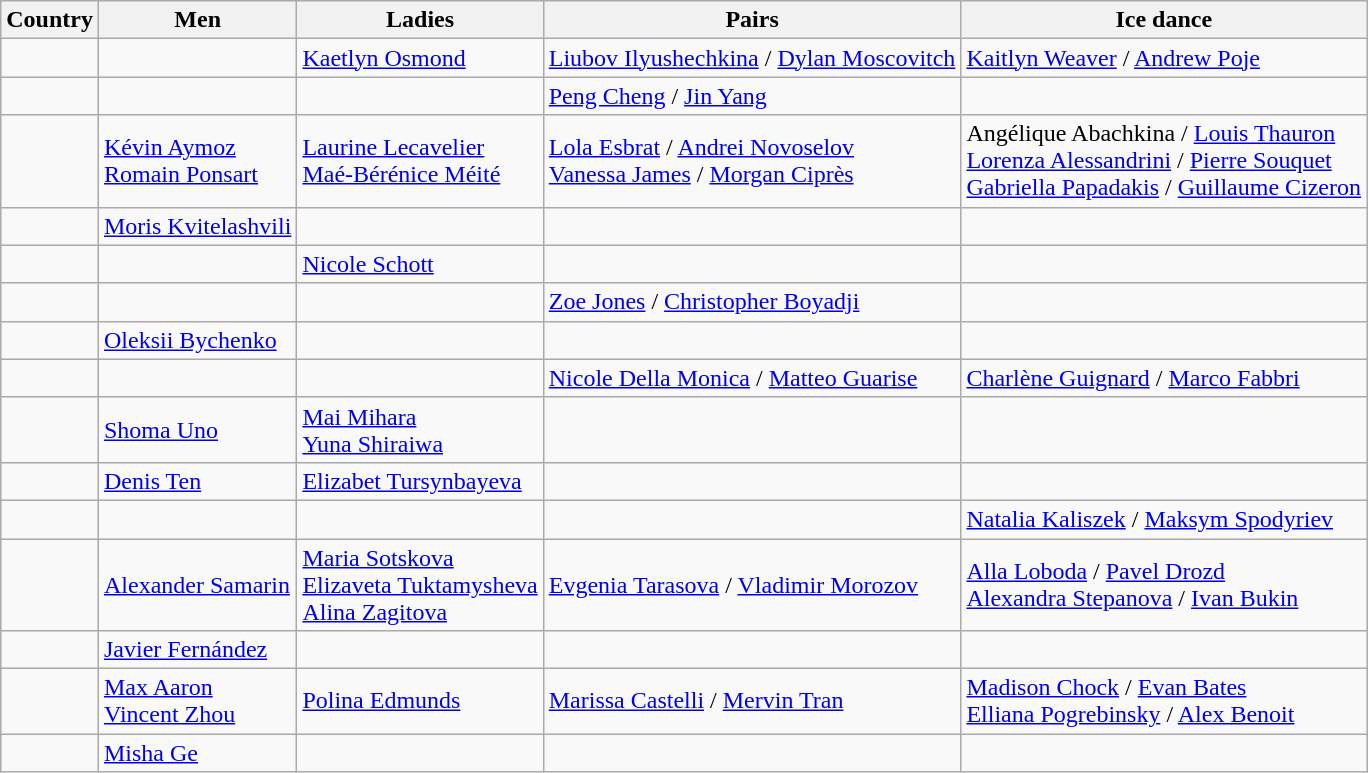<table class="wikitable">
<tr>
<th>Country</th>
<th>Men</th>
<th>Ladies</th>
<th>Pairs</th>
<th>Ice dance</th>
</tr>
<tr>
<td></td>
<td></td>
<td><a href='#'>Kaetlyn Osmond</a></td>
<td><a href='#'>Liubov Ilyushechkina</a> / <a href='#'>Dylan Moscovitch</a></td>
<td><a href='#'>Kaitlyn Weaver</a> / <a href='#'>Andrew Poje</a></td>
</tr>
<tr>
<td></td>
<td></td>
<td></td>
<td><a href='#'>Peng Cheng</a> / <a href='#'>Jin Yang</a></td>
<td></td>
</tr>
<tr>
<td></td>
<td><a href='#'>Kévin Aymoz</a> <br> <a href='#'>Romain Ponsart</a></td>
<td><a href='#'>Laurine Lecavelier</a> <br> <a href='#'>Maé-Bérénice Méité</a></td>
<td><a href='#'>Lola Esbrat</a> / <a href='#'>Andrei Novoselov</a> <br> <a href='#'>Vanessa James</a> / <a href='#'>Morgan Ciprès</a></td>
<td>Angélique Abachkina / <a href='#'>Louis Thauron</a> <br> <a href='#'>Lorenza Alessandrini</a> / <a href='#'>Pierre Souquet</a> <br> <a href='#'>Gabriella Papadakis</a> / <a href='#'>Guillaume Cizeron</a></td>
</tr>
<tr>
<td></td>
<td><a href='#'>Moris Kvitelashvili</a></td>
<td></td>
<td></td>
<td></td>
</tr>
<tr>
<td></td>
<td></td>
<td><a href='#'>Nicole Schott</a></td>
<td></td>
<td></td>
</tr>
<tr>
<td></td>
<td></td>
<td></td>
<td><a href='#'>Zoe Jones</a> / <a href='#'>Christopher Boyadji</a></td>
<td></td>
</tr>
<tr>
<td></td>
<td><a href='#'>Oleksii Bychenko</a></td>
<td></td>
<td></td>
<td></td>
</tr>
<tr>
<td></td>
<td></td>
<td></td>
<td><a href='#'>Nicole Della Monica</a> / <a href='#'>Matteo Guarise</a></td>
<td><a href='#'>Charlène Guignard</a> / <a href='#'>Marco Fabbri</a></td>
</tr>
<tr>
<td></td>
<td><a href='#'>Shoma Uno</a></td>
<td><a href='#'>Mai Mihara</a> <br> <a href='#'>Yuna Shiraiwa</a></td>
<td></td>
<td></td>
</tr>
<tr>
<td></td>
<td><a href='#'>Denis Ten</a></td>
<td><a href='#'>Elizabet Tursynbayeva</a></td>
<td></td>
<td></td>
</tr>
<tr>
<td></td>
<td></td>
<td></td>
<td></td>
<td><a href='#'>Natalia Kaliszek</a> / <a href='#'>Maksym Spodyriev</a></td>
</tr>
<tr>
<td></td>
<td><a href='#'>Alexander Samarin</a></td>
<td><a href='#'>Maria Sotskova</a> <br> <a href='#'>Elizaveta Tuktamysheva</a> <br> <a href='#'>Alina Zagitova</a></td>
<td><a href='#'>Evgenia Tarasova</a> / <a href='#'>Vladimir Morozov</a></td>
<td><a href='#'>Alla Loboda</a> / <a href='#'>Pavel Drozd</a> <br> <a href='#'>Alexandra Stepanova</a> / <a href='#'>Ivan Bukin</a></td>
</tr>
<tr>
<td></td>
<td><a href='#'>Javier Fernández</a></td>
<td></td>
<td></td>
<td></td>
</tr>
<tr>
<td></td>
<td><a href='#'>Max Aaron</a> <br> <a href='#'>Vincent Zhou</a></td>
<td><a href='#'>Polina Edmunds</a></td>
<td><a href='#'>Marissa Castelli</a> / <a href='#'>Mervin Tran</a></td>
<td><a href='#'>Madison Chock</a> / <a href='#'>Evan Bates</a> <br> <a href='#'>Elliana Pogrebinsky</a> / <a href='#'>Alex Benoit</a></td>
</tr>
<tr>
<td></td>
<td><a href='#'>Misha Ge</a></td>
<td></td>
<td></td>
<td></td>
</tr>
</table>
